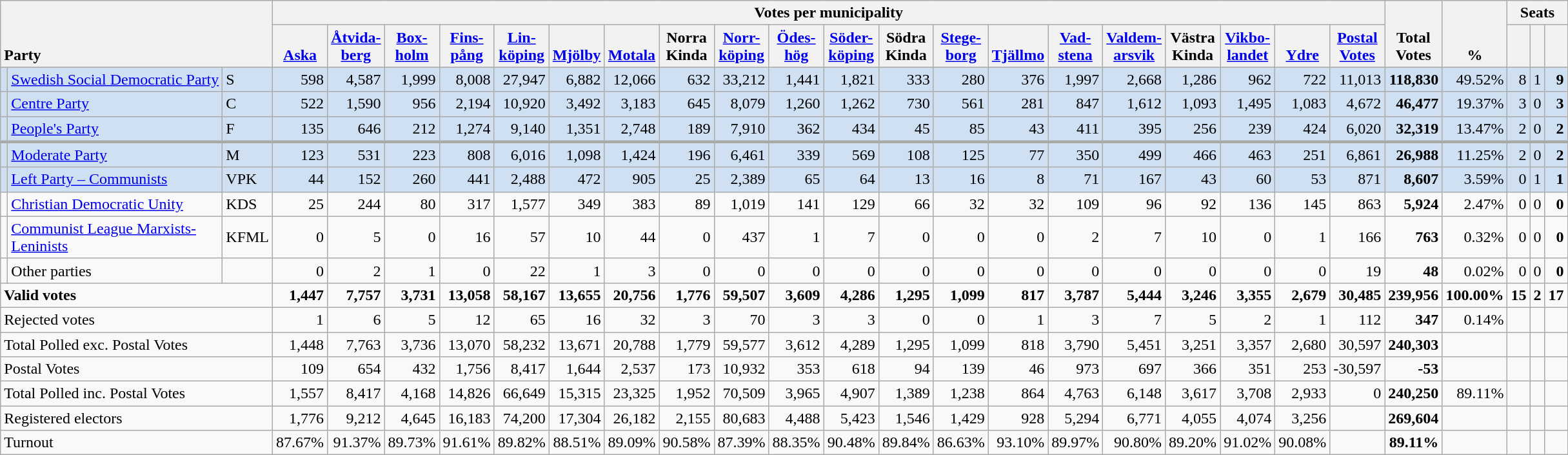<table class="wikitable" border="1" style="text-align:right;">
<tr>
<th style="text-align:left;" valign=bottom rowspan=2 colspan=3>Party</th>
<th colspan=20>Votes per municipality</th>
<th align=center valign=bottom rowspan=2 width="50">Total Votes</th>
<th align=center valign=bottom rowspan=2 width="50">%</th>
<th colspan=3>Seats</th>
</tr>
<tr>
<th align=center valign=bottom width="50"><a href='#'>Aska</a></th>
<th align=center valign=bottom width="50"><a href='#'>Åtvida- berg</a></th>
<th align=center valign=bottom width="50"><a href='#'>Box- holm</a></th>
<th align=center valign=bottom width="50"><a href='#'>Fins- pång</a></th>
<th align=center valign=bottom width="50"><a href='#'>Lin- köping</a></th>
<th align=center valign=bottom width="50"><a href='#'>Mjölby</a></th>
<th align=center valign=bottom width="50"><a href='#'>Motala</a></th>
<th align=center valign=bottom width="50">Norra Kinda</th>
<th align=center valign=bottom width="50"><a href='#'>Norr- köping</a></th>
<th align=center valign=bottom width="50"><a href='#'>Ödes- hög</a></th>
<th align=center valign=bottom width="50"><a href='#'>Söder- köping</a></th>
<th align=center valign=bottom width="50">Södra Kinda</th>
<th align=center valign=bottom width="50"><a href='#'>Stege- borg</a></th>
<th align=center valign=bottom width="50"><a href='#'>Tjällmo</a></th>
<th align=center valign=bottom width="50"><a href='#'>Vad- stena</a></th>
<th align=center valign=bottom width="50"><a href='#'>Valdem- arsvik</a></th>
<th align=center valign=bottom width="50">Västra Kinda</th>
<th align=center valign=bottom width="50"><a href='#'>Vikbo- landet</a></th>
<th align=center valign=bottom width="50"><a href='#'>Ydre</a></th>
<th align=center valign=bottom width="50"><a href='#'>Postal Votes</a></th>
<th align=center valign=bottom width="20"><small></small></th>
<th align=center valign=bottom width="20"><small><a href='#'></a></small></th>
<th align=center valign=bottom width="20"><small></small></th>
</tr>
<tr style="background:#CEE0F2;">
<td></td>
<td align=left style="white-space: nowrap;"><a href='#'>Swedish Social Democratic Party</a></td>
<td align=left>S</td>
<td>598</td>
<td>4,587</td>
<td>1,999</td>
<td>8,008</td>
<td>27,947</td>
<td>6,882</td>
<td>12,066</td>
<td>632</td>
<td>33,212</td>
<td>1,441</td>
<td>1,821</td>
<td>333</td>
<td>280</td>
<td>376</td>
<td>1,997</td>
<td>2,668</td>
<td>1,286</td>
<td>962</td>
<td>722</td>
<td>11,013</td>
<td><strong>118,830</strong></td>
<td>49.52%</td>
<td>8</td>
<td>1</td>
<td><strong>9</strong></td>
</tr>
<tr style="background:#CEE0F2;">
<td></td>
<td align=left><a href='#'>Centre Party</a></td>
<td align=left>C</td>
<td>522</td>
<td>1,590</td>
<td>956</td>
<td>2,194</td>
<td>10,920</td>
<td>3,492</td>
<td>3,183</td>
<td>645</td>
<td>8,079</td>
<td>1,260</td>
<td>1,262</td>
<td>730</td>
<td>561</td>
<td>281</td>
<td>847</td>
<td>1,612</td>
<td>1,093</td>
<td>1,495</td>
<td>1,083</td>
<td>4,672</td>
<td><strong>46,477</strong></td>
<td>19.37%</td>
<td>3</td>
<td>0</td>
<td><strong>3</strong></td>
</tr>
<tr style="background:#CEE0F2;">
<td></td>
<td align=left><a href='#'>People's Party</a></td>
<td align=left>F</td>
<td>135</td>
<td>646</td>
<td>212</td>
<td>1,274</td>
<td>9,140</td>
<td>1,351</td>
<td>2,748</td>
<td>189</td>
<td>7,910</td>
<td>362</td>
<td>434</td>
<td>45</td>
<td>85</td>
<td>43</td>
<td>411</td>
<td>395</td>
<td>256</td>
<td>239</td>
<td>424</td>
<td>6,020</td>
<td><strong>32,319</strong></td>
<td>13.47%</td>
<td>2</td>
<td>0</td>
<td><strong>2</strong></td>
</tr>
<tr style="background:#CEE0F2; border-top:3px solid darkgray;">
<td></td>
<td align=left><a href='#'>Moderate Party</a></td>
<td align=left>M</td>
<td>123</td>
<td>531</td>
<td>223</td>
<td>808</td>
<td>6,016</td>
<td>1,098</td>
<td>1,424</td>
<td>196</td>
<td>6,461</td>
<td>339</td>
<td>569</td>
<td>108</td>
<td>125</td>
<td>77</td>
<td>350</td>
<td>499</td>
<td>466</td>
<td>463</td>
<td>251</td>
<td>6,861</td>
<td><strong>26,988</strong></td>
<td>11.25%</td>
<td>2</td>
<td>0</td>
<td><strong>2</strong></td>
</tr>
<tr style="background:#CEE0F2;">
<td></td>
<td align=left><a href='#'>Left Party – Communists</a></td>
<td align=left>VPK</td>
<td>44</td>
<td>152</td>
<td>260</td>
<td>441</td>
<td>2,488</td>
<td>472</td>
<td>905</td>
<td>25</td>
<td>2,389</td>
<td>65</td>
<td>64</td>
<td>13</td>
<td>16</td>
<td>8</td>
<td>71</td>
<td>167</td>
<td>43</td>
<td>60</td>
<td>53</td>
<td>871</td>
<td><strong>8,607</strong></td>
<td>3.59%</td>
<td>0</td>
<td>1</td>
<td><strong>1</strong></td>
</tr>
<tr>
<td></td>
<td align=left><a href='#'>Christian Democratic Unity</a></td>
<td align=left>KDS</td>
<td>25</td>
<td>244</td>
<td>80</td>
<td>317</td>
<td>1,577</td>
<td>349</td>
<td>383</td>
<td>89</td>
<td>1,019</td>
<td>141</td>
<td>129</td>
<td>66</td>
<td>32</td>
<td>32</td>
<td>109</td>
<td>96</td>
<td>92</td>
<td>136</td>
<td>145</td>
<td>863</td>
<td><strong>5,924</strong></td>
<td>2.47%</td>
<td>0</td>
<td>0</td>
<td><strong>0</strong></td>
</tr>
<tr>
<td></td>
<td align=left><a href='#'>Communist League Marxists-Leninists</a></td>
<td align=left>KFML</td>
<td>0</td>
<td>5</td>
<td>0</td>
<td>16</td>
<td>57</td>
<td>10</td>
<td>44</td>
<td>0</td>
<td>437</td>
<td>1</td>
<td>7</td>
<td>0</td>
<td>0</td>
<td>0</td>
<td>2</td>
<td>7</td>
<td>10</td>
<td>0</td>
<td>1</td>
<td>166</td>
<td><strong>763</strong></td>
<td>0.32%</td>
<td>0</td>
<td>0</td>
<td><strong>0</strong></td>
</tr>
<tr>
<td></td>
<td align=left>Other parties</td>
<td></td>
<td>0</td>
<td>2</td>
<td>1</td>
<td>0</td>
<td>22</td>
<td>1</td>
<td>3</td>
<td>0</td>
<td>0</td>
<td>0</td>
<td>0</td>
<td>0</td>
<td>0</td>
<td>0</td>
<td>0</td>
<td>0</td>
<td>0</td>
<td>0</td>
<td>0</td>
<td>19</td>
<td><strong>48</strong></td>
<td>0.02%</td>
<td>0</td>
<td>0</td>
<td><strong>0</strong></td>
</tr>
<tr style="font-weight:bold">
<td align=left colspan=3>Valid votes</td>
<td>1,447</td>
<td>7,757</td>
<td>3,731</td>
<td>13,058</td>
<td>58,167</td>
<td>13,655</td>
<td>20,756</td>
<td>1,776</td>
<td>59,507</td>
<td>3,609</td>
<td>4,286</td>
<td>1,295</td>
<td>1,099</td>
<td>817</td>
<td>3,787</td>
<td>5,444</td>
<td>3,246</td>
<td>3,355</td>
<td>2,679</td>
<td>30,485</td>
<td>239,956</td>
<td>100.00%</td>
<td>15</td>
<td>2</td>
<td>17</td>
</tr>
<tr>
<td align=left colspan=3>Rejected votes</td>
<td>1</td>
<td>6</td>
<td>5</td>
<td>12</td>
<td>65</td>
<td>16</td>
<td>32</td>
<td>3</td>
<td>70</td>
<td>3</td>
<td>3</td>
<td>0</td>
<td>0</td>
<td>1</td>
<td>3</td>
<td>7</td>
<td>5</td>
<td>2</td>
<td>1</td>
<td>112</td>
<td><strong>347</strong></td>
<td>0.14%</td>
<td></td>
<td></td>
<td></td>
</tr>
<tr>
<td align=left colspan=3>Total Polled exc. Postal Votes</td>
<td>1,448</td>
<td>7,763</td>
<td>3,736</td>
<td>13,070</td>
<td>58,232</td>
<td>13,671</td>
<td>20,788</td>
<td>1,779</td>
<td>59,577</td>
<td>3,612</td>
<td>4,289</td>
<td>1,295</td>
<td>1,099</td>
<td>818</td>
<td>3,790</td>
<td>5,451</td>
<td>3,251</td>
<td>3,357</td>
<td>2,680</td>
<td>30,597</td>
<td><strong>240,303</strong></td>
<td></td>
<td></td>
<td></td>
<td></td>
</tr>
<tr>
<td align=left colspan=3>Postal Votes</td>
<td>109</td>
<td>654</td>
<td>432</td>
<td>1,756</td>
<td>8,417</td>
<td>1,644</td>
<td>2,537</td>
<td>173</td>
<td>10,932</td>
<td>353</td>
<td>618</td>
<td>94</td>
<td>139</td>
<td>46</td>
<td>973</td>
<td>697</td>
<td>366</td>
<td>351</td>
<td>253</td>
<td>-30,597</td>
<td><strong>-53</strong></td>
<td></td>
<td></td>
<td></td>
<td></td>
</tr>
<tr>
<td align=left colspan=3>Total Polled inc. Postal Votes</td>
<td>1,557</td>
<td>8,417</td>
<td>4,168</td>
<td>14,826</td>
<td>66,649</td>
<td>15,315</td>
<td>23,325</td>
<td>1,952</td>
<td>70,509</td>
<td>3,965</td>
<td>4,907</td>
<td>1,389</td>
<td>1,238</td>
<td>864</td>
<td>4,763</td>
<td>6,148</td>
<td>3,617</td>
<td>3,708</td>
<td>2,933</td>
<td>0</td>
<td><strong>240,250</strong></td>
<td>89.11%</td>
<td></td>
<td></td>
<td></td>
</tr>
<tr>
<td align=left colspan=3>Registered electors</td>
<td>1,776</td>
<td>9,212</td>
<td>4,645</td>
<td>16,183</td>
<td>74,200</td>
<td>17,304</td>
<td>26,182</td>
<td>2,155</td>
<td>80,683</td>
<td>4,488</td>
<td>5,423</td>
<td>1,546</td>
<td>1,429</td>
<td>928</td>
<td>5,294</td>
<td>6,771</td>
<td>4,055</td>
<td>4,074</td>
<td>3,256</td>
<td></td>
<td><strong>269,604</strong></td>
<td></td>
<td></td>
<td></td>
<td></td>
</tr>
<tr>
<td align=left colspan=3>Turnout</td>
<td>87.67%</td>
<td>91.37%</td>
<td>89.73%</td>
<td>91.61%</td>
<td>89.82%</td>
<td>88.51%</td>
<td>89.09%</td>
<td>90.58%</td>
<td>87.39%</td>
<td>88.35%</td>
<td>90.48%</td>
<td>89.84%</td>
<td>86.63%</td>
<td>93.10%</td>
<td>89.97%</td>
<td>90.80%</td>
<td>89.20%</td>
<td>91.02%</td>
<td>90.08%</td>
<td></td>
<td><strong>89.11%</strong></td>
<td></td>
<td></td>
<td></td>
<td></td>
</tr>
</table>
